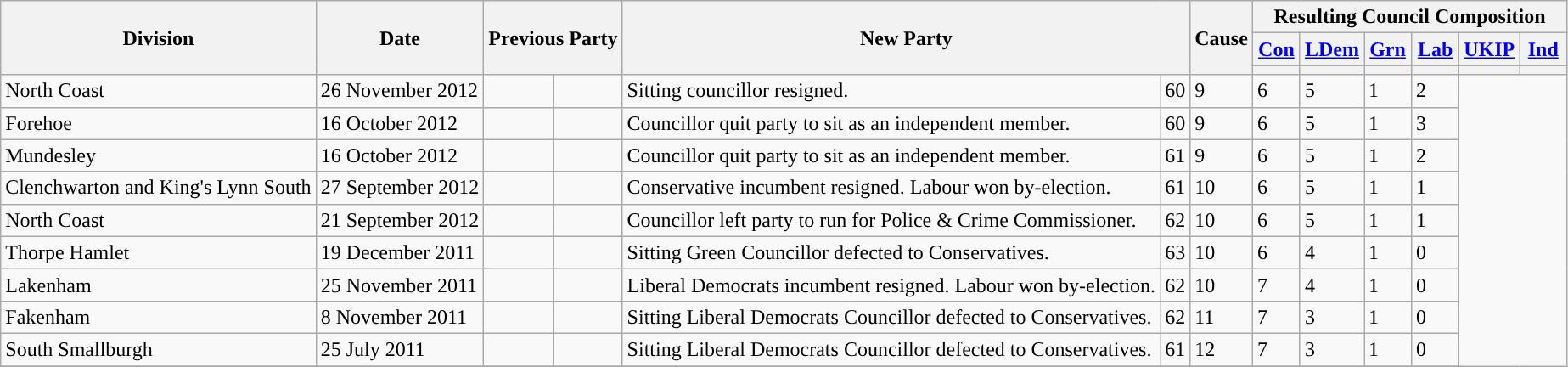<table class="wikitable">
<tr>
<th !  rowspan="3">Division</th>
<th ! rowspan="3">Date</th>
<th !  rowspan=3 colspan=2>Previous Party</th>
<th !  rowspan=3 colspan=2>New Party</th>
<th ! rowspan="3">Cause</th>
<th ! colspan="6">Resulting Council Composition</th>
</tr>
<tr>
<th style="width:30px;" class="unsortable"><a href='#'>Con</a></th>
<th style="width:30px;" class="unsortable"><a href='#'>LDem</a></th>
<th style="width:30px;" class="unsortable"><a href='#'>Grn</a></th>
<th style="width:30px;" class="unsortable"><a href='#'>Lab</a></th>
<th style="width:30px;" class="unsortable"><a href='#'>UKIP</a></th>
<th style="width:30px;" class="unsortable"><a href='#'>Ind</a></th>
</tr>
<tr>
<th class="unsortable" style="color:inherit;background:"></th>
<th class="unsortable" style="color:inherit;background:"></th>
<th class="unsortable" style="color:inherit;background:"></th>
<th class="unsortable" style="color:inherit;background:"></th>
<th class="unsortable" style="color:inherit;background:"></th>
<th class="unsortable" style="color:inherit;background:"></th>
</tr>
<tr>
<td>North Coast</td>
<td>26 November 2012</td>
<td></td>
<td></td>
<td>Sitting councillor resigned.</td>
<td>60</td>
<td>9</td>
<td>6</td>
<td>5</td>
<td>1</td>
<td>2</td>
</tr>
<tr>
<td>Forehoe</td>
<td>16 October 2012</td>
<td></td>
<td></td>
<td>Councillor quit party to sit as an independent member.</td>
<td>60</td>
<td>9</td>
<td>6</td>
<td>5</td>
<td>1</td>
<td>3</td>
</tr>
<tr>
<td>Mundesley</td>
<td>16 October 2012</td>
<td></td>
<td></td>
<td>Councillor quit party to sit as an independent member.</td>
<td>61</td>
<td>9</td>
<td>6</td>
<td>5</td>
<td>1</td>
<td>2</td>
</tr>
<tr>
<td>Clenchwarton and King's Lynn South</td>
<td>27 September 2012</td>
<td></td>
<td></td>
<td>Conservative incumbent resigned.  Labour won by-election.</td>
<td>61</td>
<td>10</td>
<td>6</td>
<td>5</td>
<td>1</td>
<td>1</td>
</tr>
<tr>
<td>North Coast</td>
<td>21 September 2012</td>
<td></td>
<td></td>
<td>Councillor left party to run for Police & Crime Commissioner.</td>
<td>62</td>
<td>10</td>
<td>6</td>
<td>5</td>
<td>1</td>
<td>1</td>
</tr>
<tr>
<td>Thorpe Hamlet</td>
<td>19 December 2011</td>
<td></td>
<td></td>
<td>Sitting Green Councillor defected to Conservatives.</td>
<td>63</td>
<td>10</td>
<td>6</td>
<td>4</td>
<td>1</td>
<td>0</td>
</tr>
<tr>
<td>Lakenham</td>
<td>25 November 2011</td>
<td></td>
<td></td>
<td>Liberal Democrats incumbent resigned. Labour won by-election.</td>
<td>62</td>
<td>10</td>
<td>7</td>
<td>4</td>
<td>1</td>
<td>0</td>
</tr>
<tr>
<td>Fakenham</td>
<td>8 November 2011</td>
<td></td>
<td></td>
<td>Sitting Liberal Democrats Councillor defected to Conservatives.</td>
<td>62</td>
<td>11</td>
<td>7</td>
<td>3</td>
<td>1</td>
<td>0</td>
</tr>
<tr>
<td>South Smallburgh</td>
<td>25 July 2011</td>
<td></td>
<td></td>
<td>Sitting Liberal Democrats Councillor defected to Conservatives.</td>
<td>61</td>
<td>12</td>
<td>7</td>
<td>3</td>
<td>1</td>
<td>0</td>
</tr>
<tr>
</tr>
</table>
